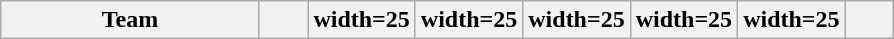<table class="wikitable sortable" style="text-align: center;">
<tr>
<th width=165>Team</th>
<th width=25></th>
<th>width=25</th>
<th>width=25</th>
<th>width=25</th>
<th>width=25</th>
<th>width=25</th>
<th width=25></th>
</tr>
</table>
